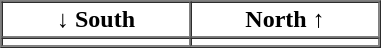<table border="1" cellpadding="2" cellspacing="0">
<tr>
<th>↓ South</th>
<th>North ↑</th>
</tr>
<tr>
<td align="center" width="120pt"></td>
<td align="center" width="120pt"></td>
</tr>
<tr>
</tr>
</table>
